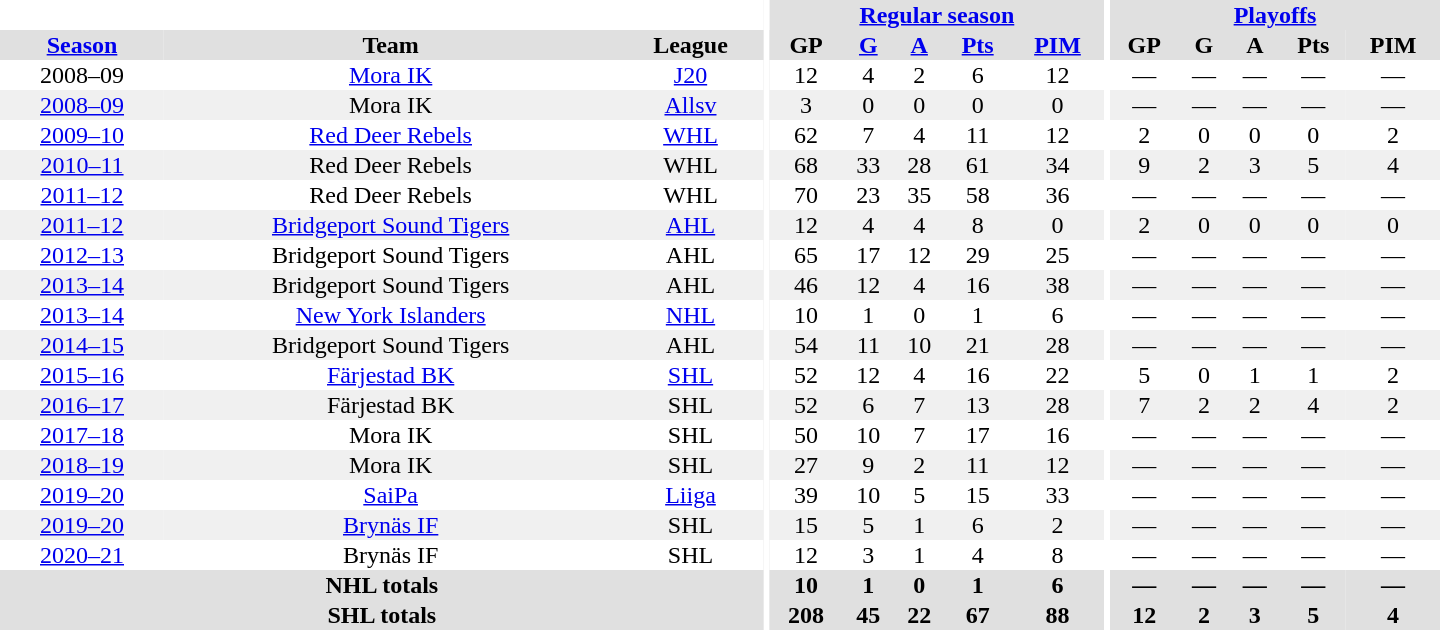<table border="0" cellpadding="1" cellspacing="0" style="text-align:center; width:60em">
<tr bgcolor="#e0e0e0">
<th colspan="3" bgcolor="#ffffff"></th>
<th rowspan="99" bgcolor="#ffffff"></th>
<th colspan="5"><a href='#'>Regular season</a></th>
<th rowspan="99" bgcolor="#ffffff"></th>
<th colspan="5"><a href='#'>Playoffs</a></th>
</tr>
<tr bgcolor="#e0e0e0">
<th><a href='#'>Season</a></th>
<th>Team</th>
<th>League</th>
<th>GP</th>
<th><a href='#'>G</a></th>
<th><a href='#'>A</a></th>
<th><a href='#'>Pts</a></th>
<th><a href='#'>PIM</a></th>
<th>GP</th>
<th>G</th>
<th>A</th>
<th>Pts</th>
<th>PIM</th>
</tr>
<tr>
<td>2008–09</td>
<td><a href='#'>Mora IK</a></td>
<td><a href='#'>J20</a></td>
<td>12</td>
<td>4</td>
<td>2</td>
<td>6</td>
<td>12</td>
<td>—</td>
<td>—</td>
<td>—</td>
<td>—</td>
<td>—</td>
</tr>
<tr bgcolor="#f0f0f0">
<td><a href='#'>2008–09</a></td>
<td>Mora IK</td>
<td><a href='#'>Allsv</a></td>
<td>3</td>
<td>0</td>
<td>0</td>
<td>0</td>
<td>0</td>
<td>—</td>
<td>—</td>
<td>—</td>
<td>—</td>
<td>—</td>
</tr>
<tr>
<td><a href='#'>2009–10</a></td>
<td><a href='#'>Red Deer Rebels</a></td>
<td><a href='#'>WHL</a></td>
<td>62</td>
<td>7</td>
<td>4</td>
<td>11</td>
<td>12</td>
<td>2</td>
<td>0</td>
<td>0</td>
<td>0</td>
<td>2</td>
</tr>
<tr bgcolor="#f0f0f0">
<td><a href='#'>2010–11</a></td>
<td>Red Deer Rebels</td>
<td>WHL</td>
<td>68</td>
<td>33</td>
<td>28</td>
<td>61</td>
<td>34</td>
<td>9</td>
<td>2</td>
<td>3</td>
<td>5</td>
<td>4</td>
</tr>
<tr>
<td><a href='#'>2011–12</a></td>
<td>Red Deer Rebels</td>
<td>WHL</td>
<td>70</td>
<td>23</td>
<td>35</td>
<td>58</td>
<td>36</td>
<td>—</td>
<td>—</td>
<td>—</td>
<td>—</td>
<td>—</td>
</tr>
<tr bgcolor="#f0f0f0">
<td><a href='#'>2011–12</a></td>
<td><a href='#'>Bridgeport Sound Tigers</a></td>
<td><a href='#'>AHL</a></td>
<td>12</td>
<td>4</td>
<td>4</td>
<td>8</td>
<td>0</td>
<td>2</td>
<td>0</td>
<td>0</td>
<td>0</td>
<td>0</td>
</tr>
<tr>
<td><a href='#'>2012–13</a></td>
<td>Bridgeport Sound Tigers</td>
<td>AHL</td>
<td>65</td>
<td>17</td>
<td>12</td>
<td>29</td>
<td>25</td>
<td>—</td>
<td>—</td>
<td>—</td>
<td>—</td>
<td>—</td>
</tr>
<tr bgcolor="#f0f0f0">
<td><a href='#'>2013–14</a></td>
<td>Bridgeport Sound Tigers</td>
<td>AHL</td>
<td>46</td>
<td>12</td>
<td>4</td>
<td>16</td>
<td>38</td>
<td>—</td>
<td>—</td>
<td>—</td>
<td>—</td>
<td>—</td>
</tr>
<tr>
<td><a href='#'>2013–14</a></td>
<td><a href='#'>New York Islanders</a></td>
<td><a href='#'>NHL</a></td>
<td>10</td>
<td>1</td>
<td>0</td>
<td>1</td>
<td>6</td>
<td>—</td>
<td>—</td>
<td>—</td>
<td>—</td>
<td>—</td>
</tr>
<tr bgcolor="#f0f0f0">
<td><a href='#'>2014–15</a></td>
<td>Bridgeport Sound Tigers</td>
<td>AHL</td>
<td>54</td>
<td>11</td>
<td>10</td>
<td>21</td>
<td>28</td>
<td>—</td>
<td>—</td>
<td>—</td>
<td>—</td>
<td>—</td>
</tr>
<tr>
<td><a href='#'>2015–16</a></td>
<td><a href='#'>Färjestad BK</a></td>
<td><a href='#'>SHL</a></td>
<td>52</td>
<td>12</td>
<td>4</td>
<td>16</td>
<td>22</td>
<td>5</td>
<td>0</td>
<td>1</td>
<td>1</td>
<td>2</td>
</tr>
<tr bgcolor="#f0f0f0">
<td><a href='#'>2016–17</a></td>
<td>Färjestad BK</td>
<td>SHL</td>
<td>52</td>
<td>6</td>
<td>7</td>
<td>13</td>
<td>28</td>
<td>7</td>
<td>2</td>
<td>2</td>
<td>4</td>
<td>2</td>
</tr>
<tr>
<td><a href='#'>2017–18</a></td>
<td>Mora IK</td>
<td>SHL</td>
<td>50</td>
<td>10</td>
<td>7</td>
<td>17</td>
<td>16</td>
<td>—</td>
<td>—</td>
<td>—</td>
<td>—</td>
<td>—</td>
</tr>
<tr bgcolor="#f0f0f0">
<td><a href='#'>2018–19</a></td>
<td>Mora IK</td>
<td>SHL</td>
<td>27</td>
<td>9</td>
<td>2</td>
<td>11</td>
<td>12</td>
<td>—</td>
<td>—</td>
<td>—</td>
<td>—</td>
<td>—</td>
</tr>
<tr>
<td><a href='#'>2019–20</a></td>
<td><a href='#'>SaiPa</a></td>
<td><a href='#'>Liiga</a></td>
<td>39</td>
<td>10</td>
<td>5</td>
<td>15</td>
<td>33</td>
<td>—</td>
<td>—</td>
<td>—</td>
<td>—</td>
<td>—</td>
</tr>
<tr bgcolor="#f0f0f0">
<td><a href='#'>2019–20</a></td>
<td><a href='#'>Brynäs IF</a></td>
<td>SHL</td>
<td>15</td>
<td>5</td>
<td>1</td>
<td>6</td>
<td>2</td>
<td>—</td>
<td>—</td>
<td>—</td>
<td>—</td>
<td>—</td>
</tr>
<tr>
<td><a href='#'>2020–21</a></td>
<td>Brynäs IF</td>
<td>SHL</td>
<td>12</td>
<td>3</td>
<td>1</td>
<td>4</td>
<td>8</td>
<td>—</td>
<td>—</td>
<td>—</td>
<td>—</td>
<td>—</td>
</tr>
<tr bgcolor="#e0e0e0">
<th colspan="3">NHL totals</th>
<th>10</th>
<th>1</th>
<th>0</th>
<th>1</th>
<th>6</th>
<th>—</th>
<th>—</th>
<th>—</th>
<th>—</th>
<th>—</th>
</tr>
<tr bgcolor="#e0e0e0">
<th colspan="3">SHL totals</th>
<th>208</th>
<th>45</th>
<th>22</th>
<th>67</th>
<th>88</th>
<th>12</th>
<th>2</th>
<th>3</th>
<th>5</th>
<th>4</th>
</tr>
</table>
